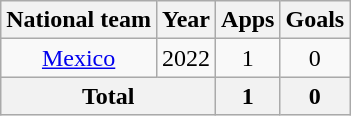<table class="wikitable" style="text-align: center;">
<tr>
<th>National team</th>
<th>Year</th>
<th>Apps</th>
<th>Goals</th>
</tr>
<tr>
<td valign="center"><a href='#'>Mexico</a></td>
<td>2022</td>
<td>1</td>
<td>0</td>
</tr>
<tr>
<th colspan="2">Total</th>
<th>1</th>
<th>0</th>
</tr>
</table>
